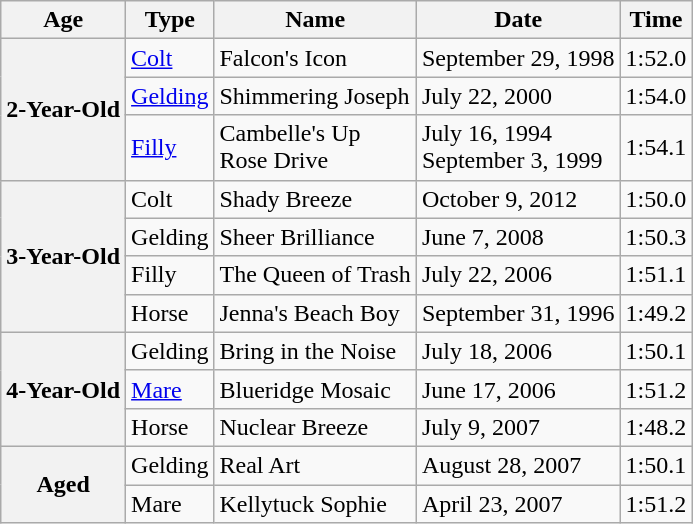<table class="wikitable plainrowheaders">
<tr>
<th>Age</th>
<th>Type</th>
<th>Name</th>
<th>Date</th>
<th>Time</th>
</tr>
<tr>
<th rowspan="3">2-Year-Old</th>
<td><a href='#'>Colt</a></td>
<td>Falcon's Icon</td>
<td>September 29, 1998</td>
<td>1:52.0</td>
</tr>
<tr>
<td><a href='#'>Gelding</a></td>
<td>Shimmering Joseph</td>
<td>July 22, 2000</td>
<td>1:54.0</td>
</tr>
<tr>
<td><a href='#'>Filly</a></td>
<td>Cambelle's Up<br>Rose Drive</td>
<td>July 16, 1994<br>September 3, 1999</td>
<td>1:54.1</td>
</tr>
<tr>
<th rowspan="4">3-Year-Old</th>
<td>Colt</td>
<td>Shady Breeze</td>
<td>October 9, 2012</td>
<td>1:50.0</td>
</tr>
<tr>
<td>Gelding</td>
<td>Sheer Brilliance</td>
<td>June 7, 2008</td>
<td>1:50.3</td>
</tr>
<tr>
<td>Filly</td>
<td>The Queen of Trash</td>
<td>July 22, 2006</td>
<td>1:51.1</td>
</tr>
<tr>
<td>Horse</td>
<td>Jenna's Beach Boy</td>
<td>September 31, 1996</td>
<td>1:49.2</td>
</tr>
<tr>
<th rowspan="3">4-Year-Old</th>
<td>Gelding</td>
<td>Bring in the Noise</td>
<td>July 18, 2006</td>
<td>1:50.1</td>
</tr>
<tr>
<td><a href='#'>Mare</a></td>
<td>Blueridge Mosaic</td>
<td>June 17, 2006</td>
<td>1:51.2</td>
</tr>
<tr>
<td>Horse</td>
<td>Nuclear Breeze</td>
<td>July 9, 2007</td>
<td>1:48.2</td>
</tr>
<tr>
<th rowspan="2">Aged</th>
<td>Gelding</td>
<td>Real Art</td>
<td>August 28, 2007</td>
<td>1:50.1</td>
</tr>
<tr>
<td>Mare</td>
<td>Kellytuck Sophie</td>
<td>April 23, 2007</td>
<td>1:51.2</td>
</tr>
</table>
